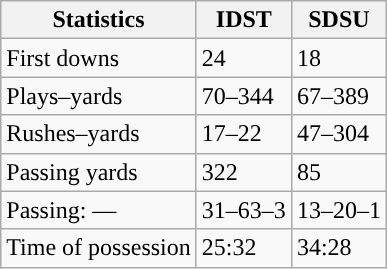<table class="wikitable" style="float:left">
<tr>
<th>Statistics</th>
<th>IDST</th>
<th>SDSU</th>
</tr>
<tr>
<td>First downs</td>
<td>24</td>
<td>18</td>
</tr>
<tr>
<td>Plays–yards</td>
<td>70–344</td>
<td>67–389</td>
</tr>
<tr>
<td>Rushes–yards</td>
<td>17–22</td>
<td>47–304</td>
</tr>
<tr>
<td>Passing yards</td>
<td>322</td>
<td>85</td>
</tr>
<tr>
<td>Passing: ––</td>
<td>31–63–3</td>
<td>13–20–1</td>
</tr>
<tr>
<td>Time of possession</td>
<td>25:32</td>
<td>34:28</td>
</tr>
</table>
